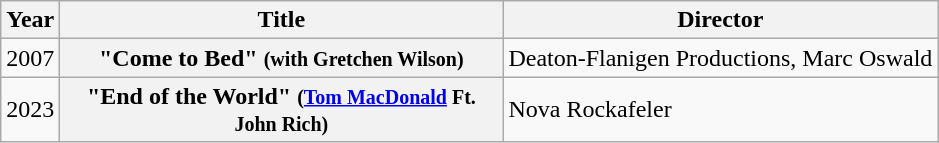<table class="wikitable plainrowheaders">
<tr>
<th>Year</th>
<th style="width:18em;">Title</th>
<th>Director</th>
</tr>
<tr>
<td>2007</td>
<th scope="row">"Come to Bed" <small>(with Gretchen Wilson)</small></th>
<td>Deaton-Flanigen Productions, Marc Oswald</td>
</tr>
<tr>
<td>2023</td>
<th scope="row">"End of the World" <small>(<a href='#'>Tom MacDonald</a> Ft. John Rich)</small></th>
<td>Nova Rockafeler</td>
</tr>
</table>
